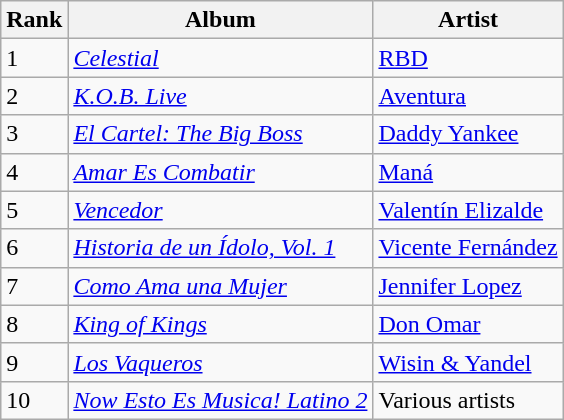<table class="wikitable sortable">
<tr>
<th>Rank</th>
<th>Album</th>
<th>Artist</th>
</tr>
<tr>
<td>1</td>
<td><em><a href='#'>Celestial</a></em></td>
<td><a href='#'>RBD</a></td>
</tr>
<tr>
<td>2</td>
<td><em><a href='#'>K.O.B. Live</a></em></td>
<td><a href='#'>Aventura</a></td>
</tr>
<tr>
<td>3</td>
<td><em><a href='#'>El Cartel: The Big Boss</a></em></td>
<td><a href='#'>Daddy Yankee</a></td>
</tr>
<tr>
<td>4</td>
<td><em><a href='#'>Amar Es Combatir</a></em></td>
<td><a href='#'>Maná</a></td>
</tr>
<tr>
<td>5</td>
<td><em><a href='#'>Vencedor</a></em></td>
<td><a href='#'>Valentín Elizalde</a></td>
</tr>
<tr>
<td>6</td>
<td><em><a href='#'>Historia de un Ídolo, Vol. 1</a></em></td>
<td><a href='#'>Vicente Fernández</a></td>
</tr>
<tr>
<td>7</td>
<td><em><a href='#'>Como Ama una Mujer</a></em></td>
<td><a href='#'>Jennifer Lopez</a></td>
</tr>
<tr>
<td>8</td>
<td><em><a href='#'>King of Kings</a></em></td>
<td><a href='#'>Don Omar</a></td>
</tr>
<tr>
<td>9</td>
<td><em><a href='#'>Los Vaqueros</a></em></td>
<td><a href='#'>Wisin & Yandel</a></td>
</tr>
<tr>
<td>10</td>
<td><em><a href='#'>Now Esto Es Musica! Latino 2</a></em></td>
<td>Various artists</td>
</tr>
</table>
